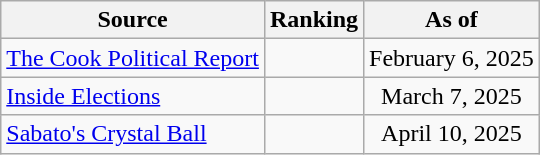<table class="wikitable" style="text-align:center">
<tr>
<th>Source</th>
<th>Ranking</th>
<th>As of</th>
</tr>
<tr>
<td align=left><a href='#'>The Cook Political Report</a></td>
<td></td>
<td>February 6, 2025</td>
</tr>
<tr>
<td align=left><a href='#'>Inside Elections</a></td>
<td></td>
<td>March 7, 2025</td>
</tr>
<tr>
<td align=left><a href='#'>Sabato's Crystal Ball</a></td>
<td></td>
<td>April 10, 2025</td>
</tr>
</table>
